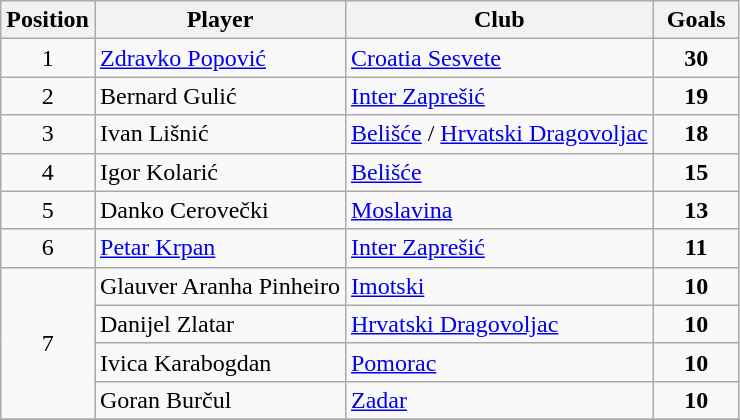<table class="wikitable">
<tr>
<th width="50px">Position</th>
<th>Player</th>
<th>Club</th>
<th width="50px">Goals</th>
</tr>
<tr>
<td align="center">1</td>
<td> <a href='#'>Zdravko Popović</a></td>
<td><a href='#'>Croatia Sesvete</a></td>
<td rowspan=1 align=center><strong>30</strong></td>
</tr>
<tr>
<td align="center">2</td>
<td> Bernard Gulić</td>
<td><a href='#'>Inter Zaprešić</a></td>
<td align=center><strong>19</strong></td>
</tr>
<tr>
<td align="center">3</td>
<td> Ivan Lišnić</td>
<td><a href='#'>Belišće</a> / <a href='#'>Hrvatski Dragovoljac</a></td>
<td align=center><strong>18</strong></td>
</tr>
<tr>
<td align="center">4</td>
<td> Igor Kolarić</td>
<td><a href='#'>Belišće</a></td>
<td align=center><strong>15</strong></td>
</tr>
<tr>
<td align="center">5</td>
<td> Danko Cerovečki</td>
<td><a href='#'>Moslavina</a></td>
<td align=center><strong>13</strong></td>
</tr>
<tr>
<td align="center">6</td>
<td> <a href='#'>Petar Krpan</a></td>
<td><a href='#'>Inter Zaprešić</a></td>
<td align=center><strong>11</strong></td>
</tr>
<tr>
<td rowspan=4 align="center">7</td>
<td> Glauver Aranha Pinheiro</td>
<td><a href='#'>Imotski</a></td>
<td align=center><strong>10</strong></td>
</tr>
<tr>
<td> Danijel Zlatar</td>
<td><a href='#'>Hrvatski Dragovoljac</a></td>
<td align=center><strong>10</strong></td>
</tr>
<tr>
<td> Ivica Karabogdan</td>
<td><a href='#'>Pomorac</a></td>
<td align=center><strong>10</strong></td>
</tr>
<tr>
<td> Goran Burčul</td>
<td><a href='#'>Zadar</a></td>
<td align=center><strong>10</strong></td>
</tr>
<tr>
</tr>
</table>
